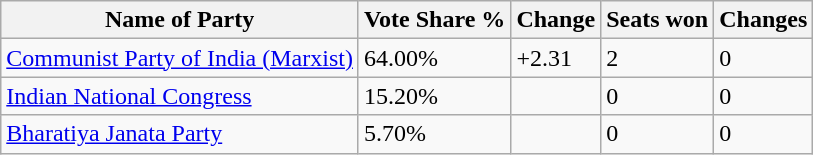<table class="wikitable sortable">
<tr>
<th>Name of Party</th>
<th>Vote Share %</th>
<th>Change</th>
<th>Seats won</th>
<th>Changes</th>
</tr>
<tr>
<td><a href='#'>Communist Party of India (Marxist)</a></td>
<td>64.00%</td>
<td>+2.31</td>
<td>2</td>
<td>0</td>
</tr>
<tr>
<td><a href='#'>Indian National Congress</a></td>
<td>15.20%</td>
<td></td>
<td>0</td>
<td>0</td>
</tr>
<tr>
<td><a href='#'>Bharatiya Janata Party</a></td>
<td>5.70%</td>
<td></td>
<td>0</td>
<td>0</td>
</tr>
</table>
